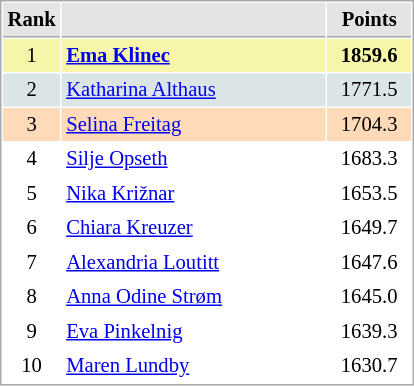<table cellspacing="1" cellpadding="3" style="border:1px solid #AAAAAA;font-size:86%">
<tr style="background-color: #E4E4E4;">
<th style="border-bottom:1px solid #AAAAAA; width: 10px;">Rank</th>
<th style="border-bottom:1px solid #AAAAAA; width: 170px;"></th>
<th style="border-bottom:1px solid #AAAAAA; width: 50px;">Points</th>
</tr>
<tr style="background:#f7f6a8;">
<td align=center>1</td>
<td> <strong><a href='#'>Ema Klinec</a></strong></td>
<td align=center><strong>1859.6</strong></td>
</tr>
<tr style="background:#dce5e5;">
<td align=center>2</td>
<td> <a href='#'>Katharina Althaus</a></td>
<td align=center>1771.5</td>
</tr>
<tr style="background:#ffdab9;">
<td align=center>3</td>
<td> <a href='#'>Selina Freitag</a></td>
<td align=center>1704.3</td>
</tr>
<tr>
<td align=center>4</td>
<td> <a href='#'>Silje Opseth</a></td>
<td align=center>1683.3</td>
</tr>
<tr>
<td align=center>5</td>
<td> <a href='#'>Nika Križnar</a></td>
<td align=center>1653.5</td>
</tr>
<tr>
<td align=center>6</td>
<td> <a href='#'>Chiara Kreuzer</a></td>
<td align=center>1649.7</td>
</tr>
<tr>
<td align=center>7</td>
<td> <a href='#'>Alexandria Loutitt</a></td>
<td align=center>1647.6</td>
</tr>
<tr>
<td align=center>8</td>
<td> <a href='#'>Anna Odine Strøm</a></td>
<td align=center>1645.0</td>
</tr>
<tr>
<td align=center>9</td>
<td> <a href='#'>Eva Pinkelnig</a></td>
<td align=center>1639.3</td>
</tr>
<tr>
<td align=center>10</td>
<td> <a href='#'>Maren Lundby</a></td>
<td align=center>1630.7</td>
</tr>
</table>
